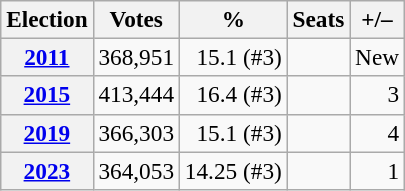<table class="wikitable" style="font-size:97%; text-align:right;">
<tr>
<th>Election</th>
<th>Votes</th>
<th>%</th>
<th>Seats</th>
<th>+/–</th>
</tr>
<tr>
<th><a href='#'>2011</a></th>
<td>368,951</td>
<td>15.1 (#3)</td>
<td></td>
<td>New</td>
</tr>
<tr>
<th><a href='#'>2015</a></th>
<td>413,444</td>
<td>16.4 (#3)</td>
<td></td>
<td> 3</td>
</tr>
<tr>
<th><a href='#'>2019</a></th>
<td>366,303</td>
<td>15.1 (#3)</td>
<td></td>
<td> 4</td>
</tr>
<tr>
<th><a href='#'>2023</a></th>
<td>364,053</td>
<td>14.25 (#3)</td>
<td></td>
<td> 1</td>
</tr>
</table>
